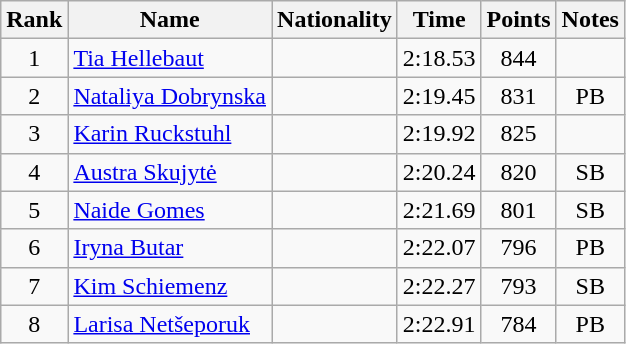<table class="wikitable sortable" style="text-align:center">
<tr>
<th>Rank</th>
<th>Name</th>
<th>Nationality</th>
<th>Time</th>
<th>Points</th>
<th>Notes</th>
</tr>
<tr>
<td>1</td>
<td align="left"><a href='#'>Tia Hellebaut</a></td>
<td align=left></td>
<td>2:18.53</td>
<td>844</td>
<td></td>
</tr>
<tr>
<td>2</td>
<td align="left"><a href='#'>Nataliya Dobrynska</a></td>
<td align=left></td>
<td>2:19.45</td>
<td>831</td>
<td>PB</td>
</tr>
<tr>
<td>3</td>
<td align="left"><a href='#'>Karin Ruckstuhl</a></td>
<td align=left></td>
<td>2:19.92</td>
<td>825</td>
<td></td>
</tr>
<tr>
<td>4</td>
<td align="left"><a href='#'>Austra Skujytė</a></td>
<td align=left></td>
<td>2:20.24</td>
<td>820</td>
<td>SB</td>
</tr>
<tr>
<td>5</td>
<td align="left"><a href='#'>Naide Gomes</a></td>
<td align=left></td>
<td>2:21.69</td>
<td>801</td>
<td>SB</td>
</tr>
<tr>
<td>6</td>
<td align="left"><a href='#'>Iryna Butar</a></td>
<td align=left></td>
<td>2:22.07</td>
<td>796</td>
<td>PB</td>
</tr>
<tr>
<td>7</td>
<td align="left"><a href='#'>Kim Schiemenz</a></td>
<td align=left></td>
<td>2:22.27</td>
<td>793</td>
<td>SB</td>
</tr>
<tr>
<td>8</td>
<td align="left"><a href='#'>Larisa Netšeporuk</a></td>
<td align=left></td>
<td>2:22.91</td>
<td>784</td>
<td>PB</td>
</tr>
</table>
